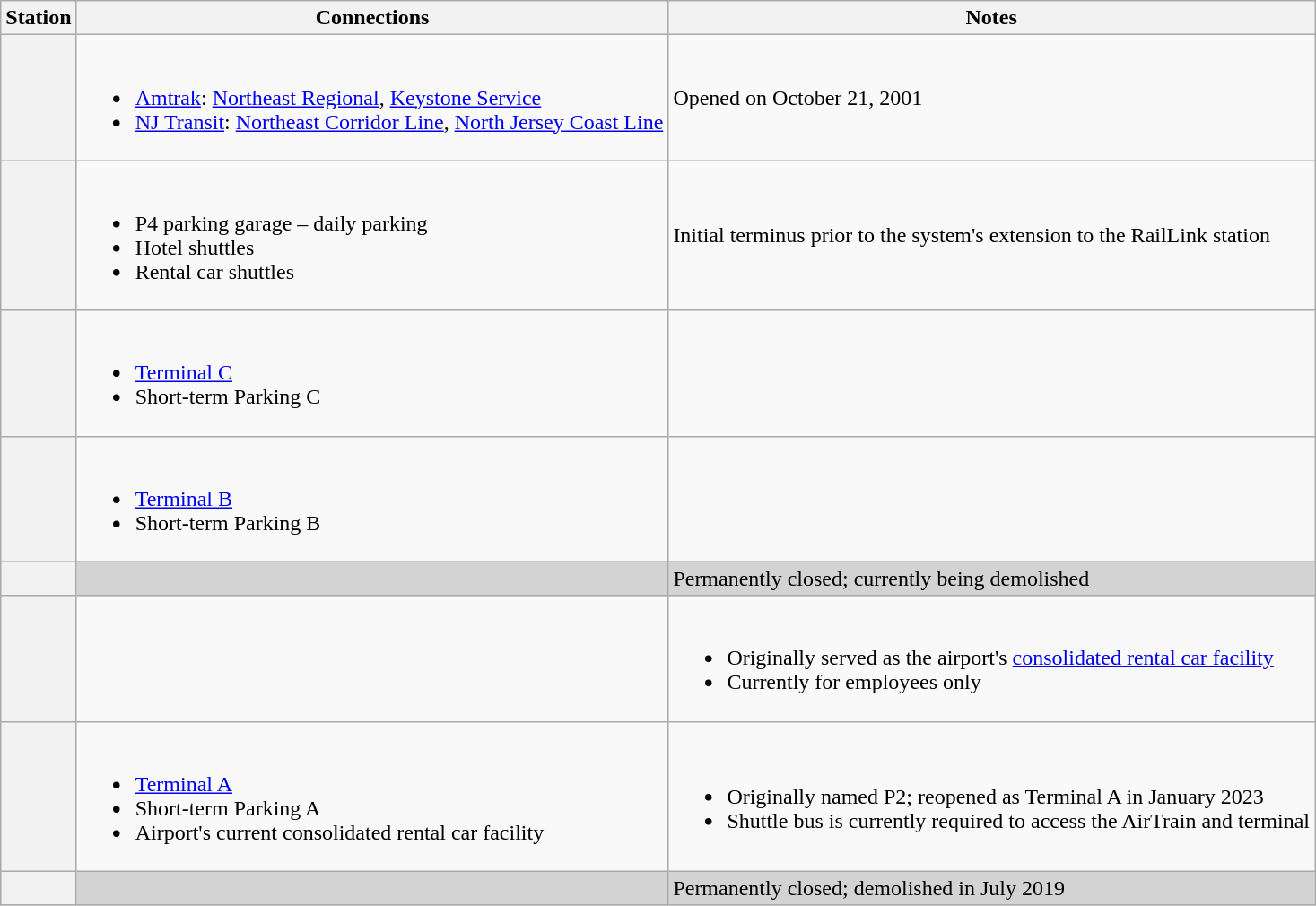<table class="wikitable">
<tr>
<th scope="col">Station</th>
<th scope="col">Connections</th>
<th scope="col">Notes</th>
</tr>
<tr>
<th scope="row"><a href='#'></a></th>
<td><br><ul><li><a href='#'>Amtrak</a>: <a href='#'>Northeast Regional</a>, <a href='#'>Keystone Service</a></li><li><a href='#'>NJ Transit</a>: <a href='#'>Northeast Corridor Line</a>, <a href='#'>North Jersey Coast Line</a></li></ul></td>
<td>Opened on October 21, 2001</td>
</tr>
<tr>
<th scope="row"></th>
<td><br><ul><li>P4 parking garage – daily parking</li><li>Hotel shuttles</li><li>Rental car shuttles</li></ul></td>
<td>Initial terminus prior to the system's extension to the RailLink station</td>
</tr>
<tr>
<th scope="row"></th>
<td><br><ul><li><a href='#'>Terminal C</a></li><li>Short-term Parking C</li></ul></td>
<td></td>
</tr>
<tr>
<th scope="row"></th>
<td><br><ul><li><a href='#'>Terminal B</a></li><li>Short-term Parking B</li></ul></td>
<td></td>
</tr>
<tr style="background: #D3D3D3;">
<th></th>
<td></td>
<td>Permanently closed; currently being demolished</td>
</tr>
<tr>
<th scope="row"></th>
<td></td>
<td><br><ul><li>Originally served as the airport's <a href='#'>consolidated rental car facility</a></li><li>Currently for employees only</li></ul></td>
</tr>
<tr>
<th scope="row"></th>
<td><br><ul><li><a href='#'>Terminal A</a></li><li>Short-term Parking A</li><li>Airport's current consolidated rental car facility</li></ul></td>
<td><br><ul><li>Originally named P2; reopened as Terminal A in January 2023</li><li>Shuttle bus is currently required to access the AirTrain and terminal</li></ul></td>
</tr>
<tr style="background: #D3D3D3;">
<th scope="row"></th>
<td></td>
<td>Permanently closed; demolished in July 2019</td>
</tr>
</table>
